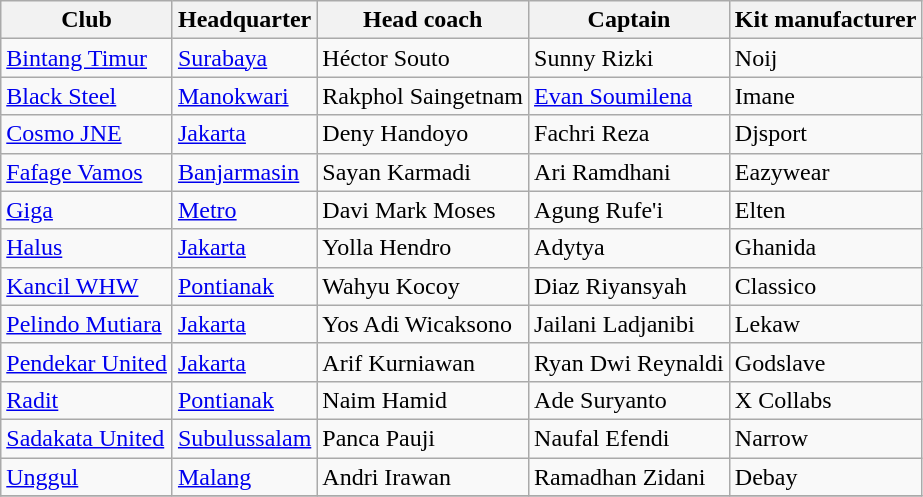<table class="wikitable sortable">
<tr>
<th>Club</th>
<th>Headquarter</th>
<th>Head coach</th>
<th>Captain</th>
<th>Kit manufacturer</th>
</tr>
<tr>
<td><a href='#'>Bintang Timur</a></td>
<td><a href='#'>Surabaya</a></td>
<td> Héctor Souto</td>
<td> Sunny Rizki</td>
<td> Noij</td>
</tr>
<tr>
<td><a href='#'>Black Steel</a></td>
<td><a href='#'>Manokwari</a></td>
<td> Rakphol Saingetnam</td>
<td> <a href='#'>Evan Soumilena</a></td>
<td> Imane</td>
</tr>
<tr>
<td><a href='#'>Cosmo JNE</a></td>
<td><a href='#'>Jakarta</a></td>
<td> Deny Handoyo</td>
<td> Fachri Reza</td>
<td> Djsport</td>
</tr>
<tr>
<td><a href='#'>Fafage Vamos</a></td>
<td><a href='#'>Banjarmasin</a></td>
<td> Sayan Karmadi</td>
<td> Ari Ramdhani</td>
<td> Eazywear</td>
</tr>
<tr>
<td><a href='#'>Giga</a></td>
<td><a href='#'>Metro</a></td>
<td> Davi Mark Moses</td>
<td> Agung Rufe'i</td>
<td> Elten</td>
</tr>
<tr>
<td><a href='#'>Halus</a></td>
<td><a href='#'>Jakarta</a></td>
<td> Yolla Hendro</td>
<td> Adytya</td>
<td> Ghanida</td>
</tr>
<tr>
<td><a href='#'>Kancil WHW</a></td>
<td><a href='#'>Pontianak</a></td>
<td> Wahyu Kocoy</td>
<td> Diaz Riyansyah</td>
<td> Classico</td>
</tr>
<tr>
<td><a href='#'>Pelindo Mutiara</a></td>
<td><a href='#'>Jakarta</a></td>
<td> Yos Adi Wicaksono</td>
<td> Jailani Ladjanibi</td>
<td> Lekaw</td>
</tr>
<tr>
<td><a href='#'>Pendekar United</a></td>
<td><a href='#'>Jakarta</a></td>
<td> Arif Kurniawan</td>
<td> Ryan Dwi Reynaldi</td>
<td> Godslave</td>
</tr>
<tr>
<td><a href='#'>Radit</a></td>
<td><a href='#'>Pontianak</a></td>
<td> Naim Hamid</td>
<td> Ade Suryanto</td>
<td> X Collabs</td>
</tr>
<tr>
<td><a href='#'>Sadakata United</a></td>
<td><a href='#'>Subulussalam</a></td>
<td> Panca Pauji</td>
<td> Naufal Efendi</td>
<td> Narrow</td>
</tr>
<tr>
<td><a href='#'>Unggul</a></td>
<td><a href='#'>Malang</a></td>
<td> Andri Irawan</td>
<td> Ramadhan Zidani</td>
<td> Debay</td>
</tr>
<tr>
</tr>
</table>
